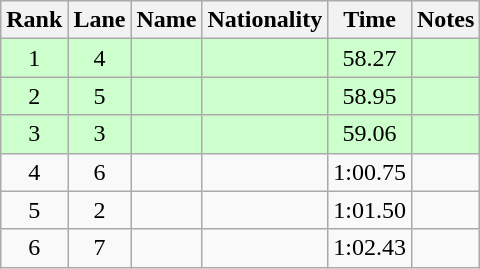<table class="wikitable sortable" style="text-align:center">
<tr>
<th>Rank</th>
<th>Lane</th>
<th>Name</th>
<th>Nationality</th>
<th>Time</th>
<th>Notes</th>
</tr>
<tr bgcolor=ccffcc>
<td>1</td>
<td>4</td>
<td align=left></td>
<td align=left></td>
<td>58.27</td>
<td><strong></strong></td>
</tr>
<tr bgcolor=ccffcc>
<td>2</td>
<td>5</td>
<td align=left></td>
<td align=left></td>
<td>58.95</td>
<td><strong></strong></td>
</tr>
<tr bgcolor=ccffcc>
<td>3</td>
<td>3</td>
<td align=left></td>
<td align=left></td>
<td>59.06</td>
<td><strong></strong></td>
</tr>
<tr>
<td>4</td>
<td>6</td>
<td align=left></td>
<td align=left></td>
<td>1:00.75</td>
<td></td>
</tr>
<tr>
<td>5</td>
<td>2</td>
<td align=left></td>
<td align=left></td>
<td>1:01.50</td>
<td></td>
</tr>
<tr>
<td>6</td>
<td>7</td>
<td align=left></td>
<td align=left></td>
<td>1:02.43</td>
<td></td>
</tr>
</table>
